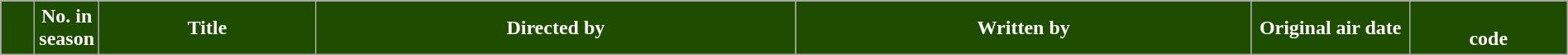<table class="wikitable plainrowheaders" style="width:100%; margin:auto;">
<tr>
<th style="background:#1E4D00;color:#ffffff" width="20"></th>
<th style="background:#1E4D00;color:#ffffff" width="20">No. in season</th>
<th style="background:#1E4D00;color:#ffffff">Title</th>
<th style="background:#1E4D00;color:#ffffff">Directed by</th>
<th style="background:#1E4D00;color:#ffffff">Written by</th>
<th style="background:#1E4D00;color:#ffffff" width="120">Original air date</th>
<th style="background:#1E4D00;color:#ffffff" width="120"><br>code<br>











</th>
</tr>
</table>
